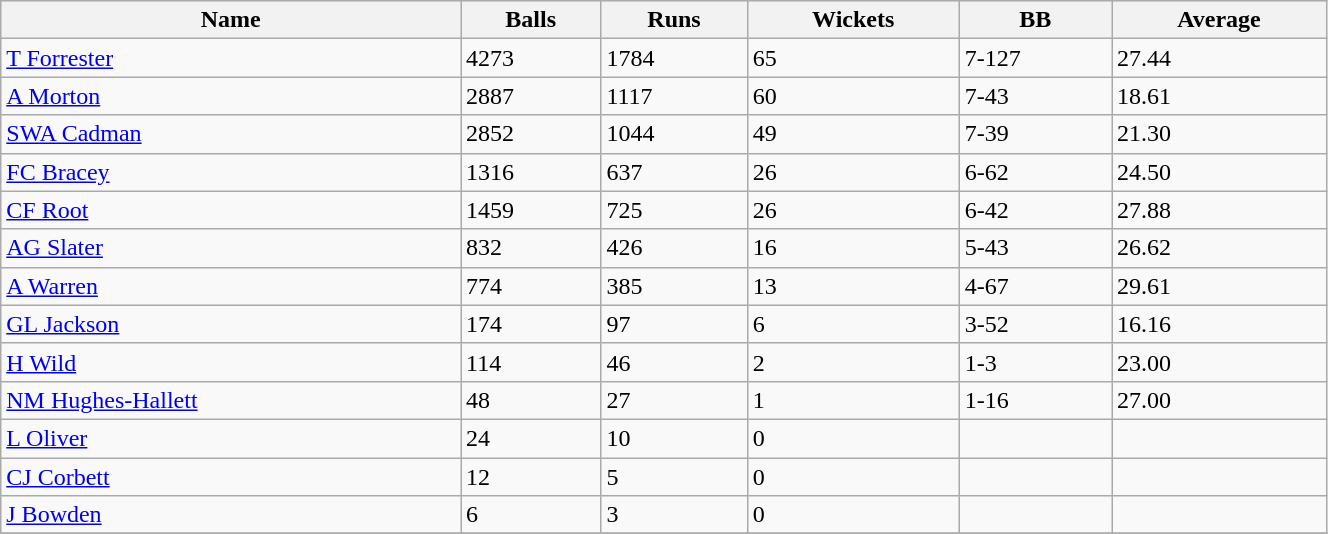<table class="wikitable sortable" width="70%">
<tr bgcolor="#efefef">
<th>Name</th>
<th>Balls</th>
<th>Runs</th>
<th>Wickets</th>
<th>BB</th>
<th>Average</th>
</tr>
<tr>
<td><a href='#'>T Forrester</a></td>
<td>4273</td>
<td>1784</td>
<td>65</td>
<td>7-127</td>
<td>27.44</td>
</tr>
<tr>
<td><a href='#'>A Morton</a></td>
<td>2887</td>
<td>1117</td>
<td>60</td>
<td>7-43</td>
<td>18.61</td>
</tr>
<tr>
<td><a href='#'>SWA Cadman</a></td>
<td>2852</td>
<td>1044</td>
<td>49</td>
<td>7-39</td>
<td>21.30</td>
</tr>
<tr>
<td><a href='#'>FC Bracey</a></td>
<td>1316</td>
<td>637</td>
<td>26</td>
<td>6-62</td>
<td>24.50</td>
</tr>
<tr>
<td><a href='#'>CF Root</a></td>
<td>1459</td>
<td>725</td>
<td>26</td>
<td>6-42</td>
<td>27.88</td>
</tr>
<tr>
<td><a href='#'>AG Slater</a></td>
<td>832</td>
<td>426</td>
<td>16</td>
<td>5-43</td>
<td>26.62</td>
</tr>
<tr>
<td><a href='#'>A Warren</a></td>
<td>774</td>
<td>385</td>
<td>13</td>
<td>4-67</td>
<td>29.61</td>
</tr>
<tr>
<td><a href='#'>GL Jackson</a></td>
<td>174</td>
<td>97</td>
<td>6</td>
<td>3-52</td>
<td>16.16</td>
</tr>
<tr>
<td><a href='#'>H Wild</a></td>
<td>114</td>
<td>46</td>
<td>2</td>
<td>1-3</td>
<td>23.00</td>
</tr>
<tr>
<td><a href='#'>NM Hughes-Hallett</a></td>
<td>48</td>
<td>27</td>
<td>1</td>
<td>1-16</td>
<td>27.00</td>
</tr>
<tr>
<td><a href='#'>L Oliver</a></td>
<td>24</td>
<td>10</td>
<td>0</td>
<td></td>
<td></td>
</tr>
<tr>
<td><a href='#'>CJ Corbett</a></td>
<td>12</td>
<td>5</td>
<td>0</td>
<td></td>
<td></td>
</tr>
<tr>
<td><a href='#'>J Bowden</a></td>
<td>6</td>
<td>3</td>
<td>0</td>
<td></td>
<td><br></td>
</tr>
<tr>
</tr>
</table>
